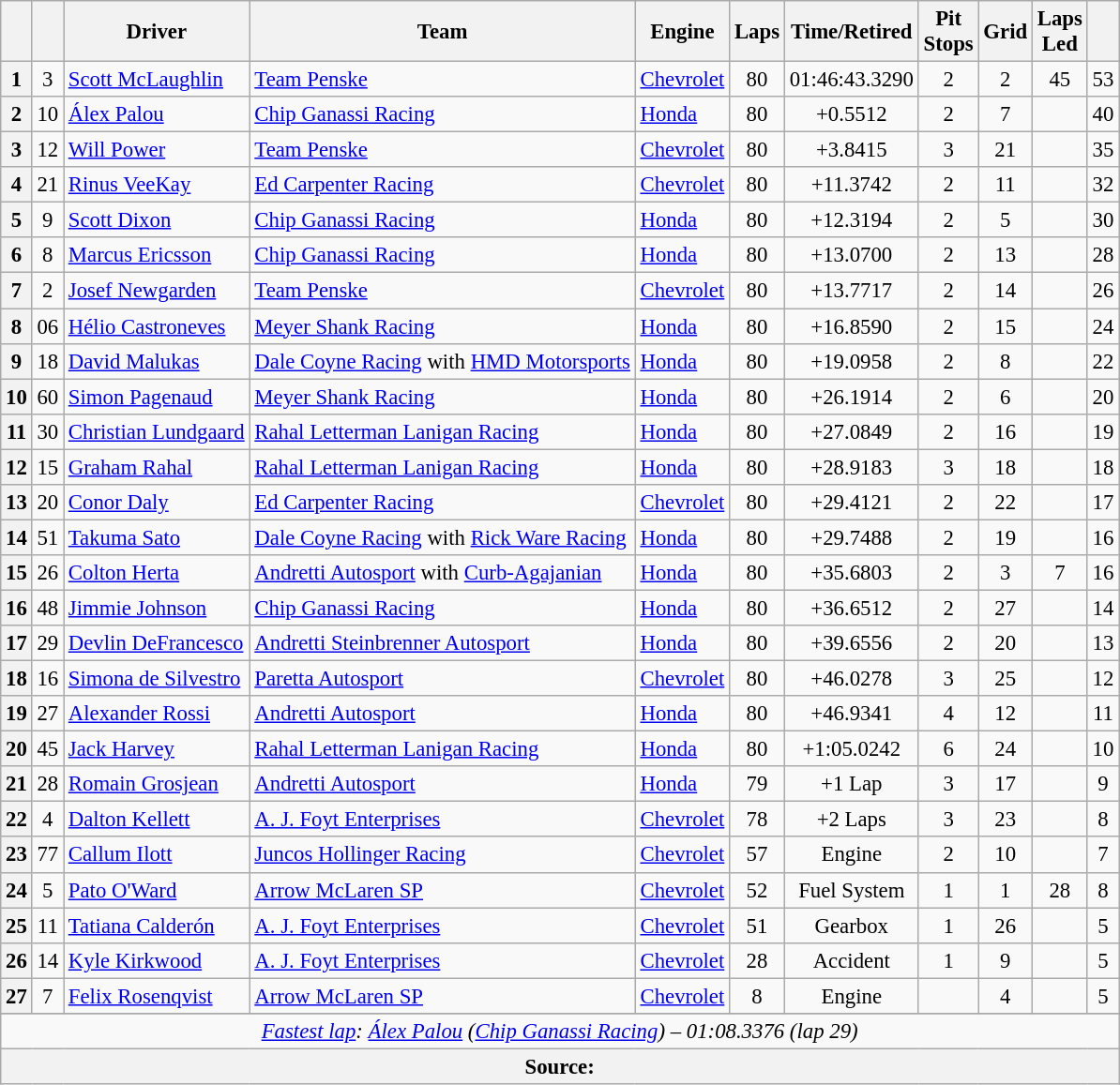<table class="wikitable sortable" style="font-size:95%;">
<tr>
<th scope="col"></th>
<th scope="col"></th>
<th scope="col">Driver</th>
<th scope="col">Team</th>
<th scope="col">Engine</th>
<th class="unsortable" scope="col">Laps</th>
<th class="unsortable" scope="col">Time/Retired</th>
<th scope="col">Pit<br>Stops</th>
<th scope="col">Grid</th>
<th scope="col">Laps<br>Led</th>
<th scope="col"></th>
</tr>
<tr>
<th>1</th>
<td align="center">3</td>
<td> <a href='#'>Scott McLaughlin</a></td>
<td><a href='#'>Team Penske</a></td>
<td><a href='#'>Chevrolet</a></td>
<td align="center">80</td>
<td align="center">01:46:43.3290</td>
<td align="center">2</td>
<td align="center">2</td>
<td align="center">45</td>
<td align="center">53</td>
</tr>
<tr>
<th>2</th>
<td align="center">10</td>
<td> <a href='#'>Álex Palou</a></td>
<td><a href='#'>Chip Ganassi Racing</a></td>
<td><a href='#'>Honda</a></td>
<td align="center">80</td>
<td align="center">+0.5512</td>
<td align="center">2</td>
<td align="center">7</td>
<td align="center"></td>
<td align="center">40</td>
</tr>
<tr>
<th>3</th>
<td align="center">12</td>
<td> <a href='#'>Will Power</a> <strong></strong></td>
<td><a href='#'>Team Penske</a></td>
<td><a href='#'>Chevrolet</a></td>
<td align="center">80</td>
<td align="center">+3.8415</td>
<td align="center">3</td>
<td align="center">21</td>
<td align="center"></td>
<td align="center">35</td>
</tr>
<tr>
<th>4</th>
<td align="center">21</td>
<td> <a href='#'>Rinus VeeKay</a></td>
<td><a href='#'>Ed Carpenter Racing</a></td>
<td><a href='#'>Chevrolet</a></td>
<td align="center">80</td>
<td align="center">+11.3742</td>
<td align="center">2</td>
<td align="center">11</td>
<td align="center"></td>
<td align="center">32</td>
</tr>
<tr>
<th>5</th>
<td align="center">9</td>
<td> <a href='#'>Scott Dixon</a> <strong></strong></td>
<td><a href='#'>Chip Ganassi Racing</a></td>
<td><a href='#'>Honda</a></td>
<td align="center">80</td>
<td align="center">+12.3194</td>
<td align="center">2</td>
<td align="center">5</td>
<td align="center"></td>
<td align="center">30</td>
</tr>
<tr>
<th>6</th>
<td align="center">8</td>
<td> <a href='#'>Marcus Ericsson</a></td>
<td><a href='#'>Chip Ganassi Racing</a></td>
<td><a href='#'>Honda</a></td>
<td align="center">80</td>
<td align="center">+13.0700</td>
<td align="center">2</td>
<td align="center">13</td>
<td align="center"></td>
<td align="center">28</td>
</tr>
<tr>
<th>7</th>
<td align="center">2</td>
<td> <a href='#'>Josef Newgarden</a> <strong></strong></td>
<td><a href='#'>Team Penske</a></td>
<td><a href='#'>Chevrolet</a></td>
<td align="center">80</td>
<td align="center">+13.7717</td>
<td align="center">2</td>
<td align="center">14</td>
<td align="center"></td>
<td align="center">26</td>
</tr>
<tr>
<th>8</th>
<td align="center">06</td>
<td> <a href='#'>Hélio Castroneves</a> <strong></strong></td>
<td><a href='#'>Meyer Shank Racing</a></td>
<td><a href='#'>Honda</a></td>
<td align="center">80</td>
<td align="center">+16.8590</td>
<td align="center">2</td>
<td align="center">15</td>
<td align="center"></td>
<td align="center">24</td>
</tr>
<tr>
<th>9</th>
<td align="center">18</td>
<td> <a href='#'>David Malukas</a> <strong></strong></td>
<td><a href='#'>Dale Coyne Racing</a> with <a href='#'>HMD Motorsports</a></td>
<td><a href='#'>Honda</a></td>
<td align="center">80</td>
<td align="center">+19.0958</td>
<td align="center">2</td>
<td align="center">8</td>
<td align="center"></td>
<td align="center">22</td>
</tr>
<tr>
<th>10</th>
<td align="center">60</td>
<td> <a href='#'>Simon Pagenaud</a> <strong></strong></td>
<td><a href='#'>Meyer Shank Racing</a></td>
<td><a href='#'>Honda</a></td>
<td align="center">80</td>
<td align="center">+26.1914</td>
<td align="center">2</td>
<td align="center">6</td>
<td align="center"></td>
<td align="center">20</td>
</tr>
<tr>
<th>11</th>
<td align="center">30</td>
<td> <a href='#'>Christian Lundgaard</a> <strong></strong></td>
<td><a href='#'>Rahal Letterman Lanigan Racing</a></td>
<td><a href='#'>Honda</a></td>
<td align="center">80</td>
<td align="center">+27.0849</td>
<td align="center">2</td>
<td align="center">16</td>
<td align="center"></td>
<td align="center">19</td>
</tr>
<tr>
<th>12</th>
<td align="center">15</td>
<td> <a href='#'>Graham Rahal</a> <strong></strong></td>
<td><a href='#'>Rahal Letterman Lanigan Racing</a></td>
<td><a href='#'>Honda</a></td>
<td align="center">80</td>
<td align="center">+28.9183</td>
<td align="center">3</td>
<td align="center">18</td>
<td align="center"></td>
<td align="center">18</td>
</tr>
<tr>
<th>13</th>
<td align="center">20</td>
<td> <a href='#'>Conor Daly</a></td>
<td><a href='#'>Ed Carpenter Racing</a></td>
<td><a href='#'>Chevrolet</a></td>
<td align="center">80</td>
<td align="center">+29.4121</td>
<td align="center">2</td>
<td align="center">22</td>
<td align="center"></td>
<td align="center">17</td>
</tr>
<tr>
<th>14</th>
<td align="center">51</td>
<td> <a href='#'>Takuma Sato</a></td>
<td><a href='#'>Dale Coyne Racing</a> with <a href='#'>Rick Ware Racing</a></td>
<td><a href='#'>Honda</a></td>
<td align="center">80</td>
<td align="center">+29.7488</td>
<td align="center">2</td>
<td align="center">19</td>
<td align="center"></td>
<td align="center">16</td>
</tr>
<tr>
<th>15</th>
<td align="center">26</td>
<td> <a href='#'>Colton Herta</a> <strong></strong></td>
<td><a href='#'>Andretti Autosport</a> with <a href='#'>Curb-Agajanian</a></td>
<td><a href='#'>Honda</a></td>
<td align="center">80</td>
<td align="center">+35.6803</td>
<td align="center">2</td>
<td align="center">3</td>
<td align="center">7</td>
<td align="center">16</td>
</tr>
<tr>
<th>16</th>
<td align="center">48</td>
<td> <a href='#'>Jimmie Johnson</a></td>
<td><a href='#'>Chip Ganassi Racing</a></td>
<td><a href='#'>Honda</a></td>
<td align="center">80</td>
<td align="center">+36.6512</td>
<td align="center">2</td>
<td align="center">27</td>
<td align="center"></td>
<td align="center">14</td>
</tr>
<tr>
<th>17</th>
<td align="center">29</td>
<td> <a href='#'>Devlin DeFrancesco</a> <strong></strong></td>
<td><a href='#'>Andretti Steinbrenner Autosport</a></td>
<td><a href='#'>Honda</a></td>
<td align="center">80</td>
<td align="center">+39.6556</td>
<td align="center">2</td>
<td align="center">20</td>
<td align="center"></td>
<td align="center">13</td>
</tr>
<tr>
<th>18</th>
<td align="center">16</td>
<td> <a href='#'>Simona de Silvestro</a></td>
<td><a href='#'>Paretta Autosport</a></td>
<td><a href='#'>Chevrolet</a></td>
<td align="center">80</td>
<td align="center">+46.0278</td>
<td align="center">3</td>
<td align="center">25</td>
<td align="center"></td>
<td align="center">12</td>
</tr>
<tr>
<th>19</th>
<td align="center">27</td>
<td> <a href='#'>Alexander Rossi</a> <strong></strong></td>
<td><a href='#'>Andretti Autosport</a></td>
<td><a href='#'>Honda</a></td>
<td align="center">80</td>
<td align="center">+46.9341</td>
<td align="center">4</td>
<td align="center">12</td>
<td align="center"></td>
<td align="center">11</td>
</tr>
<tr>
<th>20</th>
<td align="center">45</td>
<td> <a href='#'>Jack Harvey</a></td>
<td><a href='#'>Rahal Letterman Lanigan Racing</a></td>
<td><a href='#'>Honda</a></td>
<td align="center">80</td>
<td align="center">+1:05.0242</td>
<td align="center">6</td>
<td align="center">24</td>
<td align="center"></td>
<td align="center">10</td>
</tr>
<tr>
<th>21</th>
<td align="center">28</td>
<td> <a href='#'>Romain Grosjean</a></td>
<td><a href='#'>Andretti Autosport</a></td>
<td><a href='#'>Honda</a></td>
<td align="center">79</td>
<td align="center">+1 Lap</td>
<td align="center">3</td>
<td align="center">17</td>
<td align="center"></td>
<td align="center">9</td>
</tr>
<tr>
<th>22</th>
<td align="center">4</td>
<td> <a href='#'>Dalton Kellett</a></td>
<td><a href='#'>A. J. Foyt Enterprises</a></td>
<td><a href='#'>Chevrolet</a></td>
<td align="center">78</td>
<td align="center">+2 Laps</td>
<td align="center">3</td>
<td align="center">23</td>
<td align="center"></td>
<td align="center">8</td>
</tr>
<tr>
<th>23</th>
<td align="center">77</td>
<td> <a href='#'>Callum Ilott</a> <strong></strong></td>
<td><a href='#'>Juncos Hollinger Racing</a></td>
<td><a href='#'>Chevrolet</a></td>
<td align="center">57</td>
<td align="center">Engine</td>
<td align="center">2</td>
<td align="center">10</td>
<td align="center"></td>
<td align="center">7</td>
</tr>
<tr>
<th>24</th>
<td align="center">5</td>
<td> <a href='#'>Pato O'Ward</a></td>
<td><a href='#'>Arrow McLaren SP</a></td>
<td><a href='#'>Chevrolet</a></td>
<td align="center">52</td>
<td align="center">Fuel System</td>
<td align="center">1</td>
<td align="center">1</td>
<td align="center">28</td>
<td align="center">8</td>
</tr>
<tr>
<th>25</th>
<td align="center">11</td>
<td> <a href='#'>Tatiana Calderón</a> <strong></strong></td>
<td><a href='#'>A. J. Foyt Enterprises</a></td>
<td><a href='#'>Chevrolet</a></td>
<td align="center">51</td>
<td align="center">Gearbox</td>
<td align="center">1</td>
<td align="center">26</td>
<td align="center"></td>
<td align="center">5</td>
</tr>
<tr>
<th>26</th>
<td align="center">14</td>
<td> <a href='#'>Kyle Kirkwood</a> <strong></strong></td>
<td><a href='#'>A. J. Foyt Enterprises</a></td>
<td><a href='#'>Chevrolet</a></td>
<td align="center">28</td>
<td align="center">Accident</td>
<td align="center">1</td>
<td align="center">9</td>
<td align="center"></td>
<td align="center">5</td>
</tr>
<tr>
<th>27</th>
<td align="center">7</td>
<td> <a href='#'>Felix Rosenqvist</a></td>
<td><a href='#'>Arrow McLaren SP</a></td>
<td><a href='#'>Chevrolet</a></td>
<td align="center">8</td>
<td align="center">Engine</td>
<td align="center"></td>
<td align="center">4</td>
<td align="center"></td>
<td align="center">5</td>
</tr>
<tr>
</tr>
<tr class="sortbottom">
<td colspan="11" style="text-align:center"><em><a href='#'>Fastest lap</a>:  <a href='#'>Álex Palou</a> (<a href='#'>Chip Ganassi Racing</a>) – 01:08.3376 (lap 29)</em></td>
</tr>
<tr class="sortbottom">
<th colspan="11">Source:</th>
</tr>
</table>
